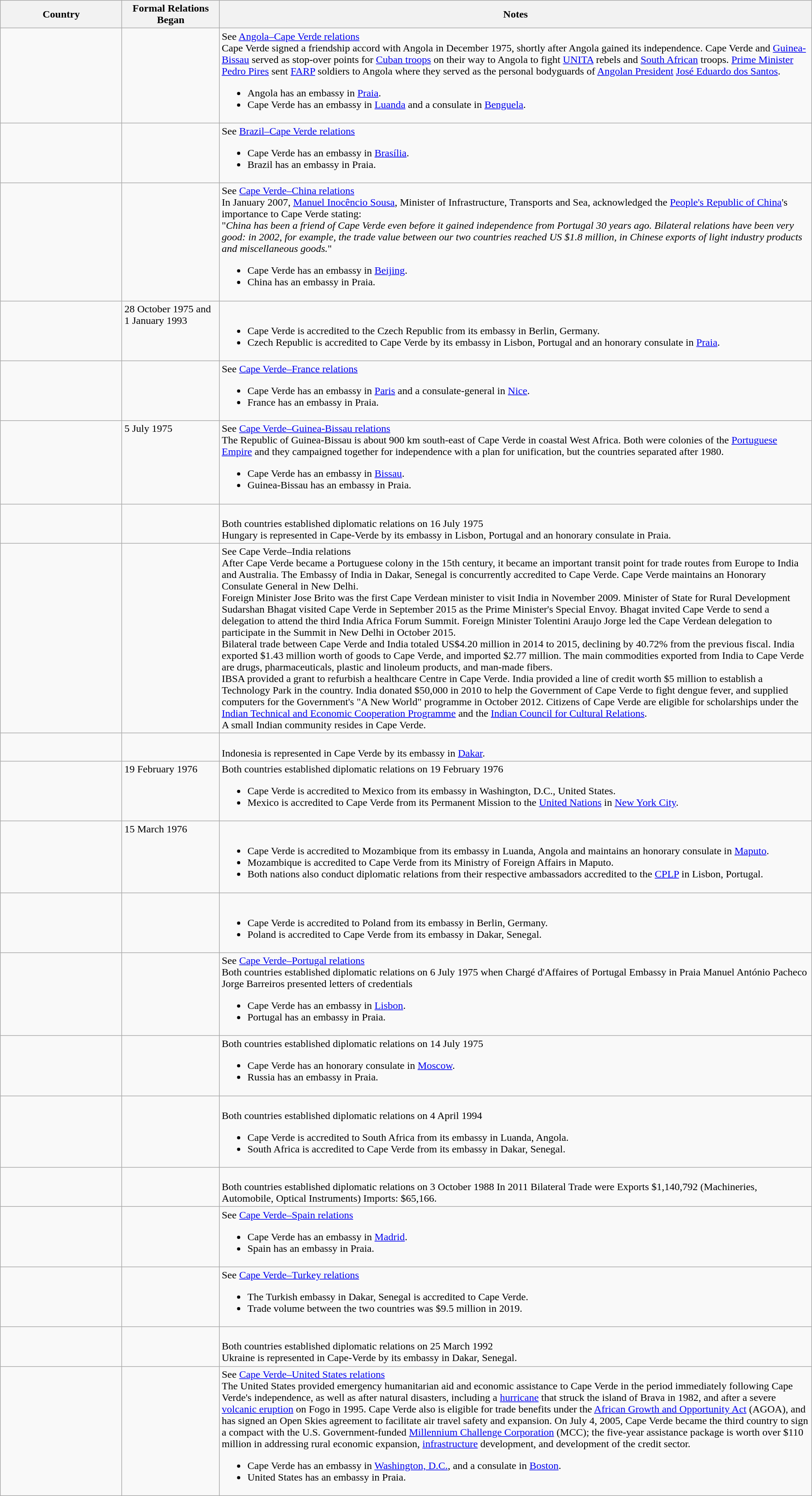<table class="wikitable sortable" style="width:100%; margin:auto;">
<tr>
<th style="width:15%;">Country</th>
<th style="width:12%;">Formal Relations Began</th>
<th>Notes</th>
</tr>
<tr valign="top">
<td></td>
<td></td>
<td>See <a href='#'>Angola–Cape Verde relations</a><br>Cape Verde signed a friendship accord with Angola in December 1975, shortly after Angola gained its independence. Cape Verde and <a href='#'>Guinea-Bissau</a> served as stop-over points for <a href='#'>Cuban troops</a> on their way to Angola to fight <a href='#'>UNITA</a> rebels and <a href='#'>South African</a> troops. <a href='#'>Prime Minister</a> <a href='#'>Pedro Pires</a> sent <a href='#'>FARP</a> soldiers to Angola where they served as the personal bodyguards of <a href='#'>Angolan President</a> <a href='#'>José Eduardo dos Santos</a>.<ul><li>Angola has an embassy in <a href='#'>Praia</a>.</li><li>Cape Verde has an embassy in <a href='#'>Luanda</a> and a consulate in <a href='#'>Benguela</a>.</li></ul></td>
</tr>
<tr valign="top">
<td></td>
<td></td>
<td>See <a href='#'>Brazil–Cape Verde relations</a><br><ul><li>Cape Verde has an embassy in <a href='#'>Brasília</a>.</li><li>Brazil has an embassy in Praia.</li></ul></td>
</tr>
<tr valign="top">
<td></td>
<td></td>
<td>See <a href='#'>Cape Verde–China relations</a><br>In January 2007, <a href='#'>Manuel Inocêncio Sousa</a>, Minister of Infrastructure, Transports and Sea, acknowledged the <a href='#'>People's Republic of China</a>'s importance to Cape Verde stating:<br>"<em>China has been a friend of Cape Verde even before it gained independence from Portugal 30 years ago. Bilateral relations have been very good: in 2002, for example, the trade value between our two countries reached US $1.8 million, in Chinese exports of light industry products and miscellaneous goods.</em>"<ul><li>Cape Verde has an embassy in <a href='#'>Beijing</a>.</li><li>China has an embassy in Praia.</li></ul></td>
</tr>
<tr valign="top">
<td></td>
<td>28 October 1975 and 1 January 1993</td>
<td><br><ul><li>Cape Verde is accredited to the Czech Republic from its embassy in Berlin, Germany.</li><li>Czech Republic is accredited to Cape Verde by its embassy in Lisbon, Portugal and an honorary consulate in <a href='#'>Praia</a>.</li></ul></td>
</tr>
<tr valign="top">
<td></td>
<td></td>
<td>See <a href='#'>Cape Verde–France relations</a><br><ul><li>Cape Verde has an embassy in <a href='#'>Paris</a> and a consulate-general in <a href='#'>Nice</a>.</li><li>France has an embassy in Praia.</li></ul></td>
</tr>
<tr valign="top">
<td></td>
<td>5 July 1975</td>
<td>See <a href='#'>Cape Verde–Guinea-Bissau relations</a><br>The Republic of Guinea-Bissau is about 900 km south-east of Cape Verde in coastal West Africa. Both were colonies of the <a href='#'>Portuguese Empire</a> and they campaigned together for independence with a plan for unification, but the countries separated after 1980.<ul><li>Cape Verde has an embassy in <a href='#'>Bissau</a>.</li><li>Guinea-Bissau has an embassy in Praia.</li></ul></td>
</tr>
<tr valign="top">
<td></td>
<td></td>
<td><br>Both countries established diplomatic relations on 16 July 1975<br>Hungary is represented in Cape-Verde by its embassy in Lisbon, Portugal and an honorary consulate in Praia.</td>
</tr>
<tr valign="top">
<td></td>
<td></td>
<td>See Cape Verde–India relations<br>After Cape Verde became a Portuguese colony in the 15th century, it became an important transit point for trade routes from Europe to India and Australia. The Embassy of India in Dakar, Senegal is concurrently accredited to Cape Verde. Cape Verde maintains an Honorary Consulate General in New Delhi.<br>Foreign Minister Jose Brito was the first Cape Verdean minister to visit India in November 2009. Minister of State for Rural Development Sudarshan Bhagat visited Cape Verde in September 2015 as the Prime Minister's Special Envoy. Bhagat invited Cape Verde to send a delegation to attend the third  India Africa Forum Summit. Foreign Minister Tolentini Araujo Jorge led the Cape Verdean delegation to participate in the Summit in New Delhi in October 2015.<br>Bilateral trade between Cape Verde and India totaled US$4.20 million in 2014 to 2015, declining by 40.72% from the previous fiscal. India exported $1.43 million worth of goods to Cape Verde, and imported $2.77 million. The main commodities exported from India to Cape Verde are drugs, pharmaceuticals, plastic and linoleum products, and man-made fibers.<br>IBSA provided a grant to refurbish a healthcare Centre in Cape Verde. India provided a line of credit worth $5 million to establish a Technology Park in the country. India donated $50,000 in 2010 to help the Government of Cape Verde to fight dengue fever, and supplied computers for the Government's "A New World" programme in October 2012. Citizens of Cape Verde are eligible for scholarships under the <a href='#'>Indian Technical and Economic Cooperation Programme</a> and the <a href='#'>Indian Council for Cultural Relations</a>.<br>A small Indian community resides in Cape Verde.</td>
</tr>
<tr valign="top">
<td></td>
<td></td>
<td><br>Indonesia is represented in Cape Verde by its embassy in <a href='#'>Dakar</a>.</td>
</tr>
<tr valign="top">
<td></td>
<td>19 February 1976</td>
<td>Both countries established diplomatic relations on 19 February 1976<br><ul><li>Cape Verde is accredited to Mexico from its embassy in Washington, D.C., United States.</li><li>Mexico is accredited to Cape Verde from its Permanent Mission to the <a href='#'>United Nations</a> in <a href='#'>New York City</a>.</li></ul></td>
</tr>
<tr valign="top">
<td></td>
<td>15 March 1976</td>
<td><br><ul><li>Cape Verde is accredited to Mozambique from its embassy in Luanda, Angola and maintains an honorary consulate in <a href='#'>Maputo</a>.</li><li>Mozambique is accredited to Cape Verde from its Ministry of Foreign Affairs in Maputo.</li><li>Both nations also conduct diplomatic relations from their respective ambassadors accredited to the <a href='#'>CPLP</a> in Lisbon, Portugal.</li></ul></td>
</tr>
<tr valign="top">
<td></td>
<td></td>
<td><br><ul><li>Cape Verde is accredited to Poland from its embassy in Berlin, Germany.</li><li>Poland is accredited to Cape Verde from its embassy in Dakar, Senegal.</li></ul></td>
</tr>
<tr valign="top">
<td></td>
<td></td>
<td>See <a href='#'>Cape Verde–Portugal relations</a><br>Both countries established diplomatic relations on 6 July 1975 when Chargé d'Affaires of Portugal Embassy in Praia Manuel António Pacheco Jorge Barreiros presented letters of credentials<ul><li>Cape Verde has an embassy in <a href='#'>Lisbon</a>.</li><li>Portugal has an embassy in Praia.</li></ul></td>
</tr>
<tr valign="top">
<td></td>
<td></td>
<td>Both countries established diplomatic relations on 14 July 1975<br><ul><li>Cape Verde has an honorary consulate in <a href='#'>Moscow</a>.</li><li>Russia has an embassy in Praia.</li></ul></td>
</tr>
<tr valign="top">
<td></td>
<td></td>
<td><br>Both countries established diplomatic relations on 4 April 1994<ul><li>Cape Verde is accredited to South Africa from its embassy in Luanda, Angola.</li><li>South Africa is accredited to Cape Verde from its embassy in Dakar, Senegal.</li></ul></td>
</tr>
<tr valign="top">
<td></td>
<td></td>
<td><br>Both countries established diplomatic relations on 3 October 1988 In 2011 Bilateral Trade were Exports $1,140,792 (Machineries, Automobile, Optical Instruments) Imports: $65,166.</td>
</tr>
<tr valign="top">
<td></td>
<td></td>
<td>See <a href='#'>Cape Verde–Spain relations</a><br><ul><li>Cape Verde has an embassy in <a href='#'>Madrid</a>.</li><li>Spain has an embassy in Praia.</li></ul></td>
</tr>
<tr valign="top">
<td></td>
<td></td>
<td>See <a href='#'>Cape Verde–Turkey relations</a><br><ul><li>The Turkish embassy in Dakar, Senegal is accredited to Cape Verde.</li><li>Trade volume between the two countries was $9.5 million in 2019.</li></ul></td>
</tr>
<tr valign="top">
<td></td>
<td></td>
<td><br>Both countries established diplomatic relations on 25 March 1992<br>Ukraine is represented in Cape-Verde by its embassy in Dakar, Senegal.</td>
</tr>
<tr valign="top">
<td></td>
<td></td>
<td>See <a href='#'>Cape Verde–United States relations</a><br>The United States provided emergency humanitarian aid and economic assistance to Cape Verde in the period immediately following Cape Verde's independence, as well as after natural disasters, including a <a href='#'>hurricane</a> that struck the island of Brava in 1982, and after a severe <a href='#'>volcanic eruption</a> on Fogo in 1995. Cape Verde also is eligible for trade benefits under the <a href='#'>African Growth and Opportunity Act</a> (AGOA), and has signed an Open Skies agreement to facilitate air travel safety and expansion. On July 4, 2005, Cape Verde became the third country to sign a compact with the U.S. Government-funded <a href='#'>Millennium Challenge Corporation</a> (MCC); the five-year assistance package is worth over $110 million in addressing rural economic expansion, <a href='#'>infrastructure</a> development, and development of the credit sector.<ul><li>Cape Verde has an embassy in <a href='#'>Washington, D.C.</a>, and a consulate in <a href='#'>Boston</a>.</li><li>United States has an embassy in Praia.</li></ul></td>
</tr>
</table>
